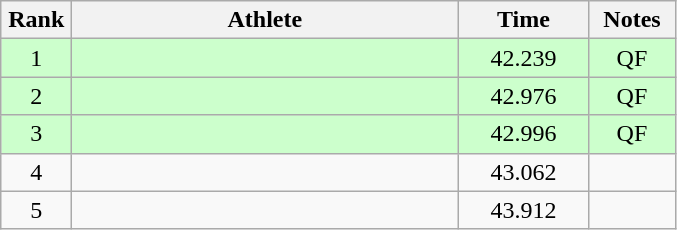<table class=wikitable style="text-align:center">
<tr>
<th width=40>Rank</th>
<th width=250>Athlete</th>
<th width=80>Time</th>
<th width=50>Notes</th>
</tr>
<tr bgcolor="ccffcc">
<td>1</td>
<td align=left></td>
<td>42.239</td>
<td>QF</td>
</tr>
<tr bgcolor="ccffcc">
<td>2</td>
<td align=left></td>
<td>42.976</td>
<td>QF</td>
</tr>
<tr bgcolor="ccffcc">
<td>3</td>
<td align=left></td>
<td>42.996</td>
<td>QF</td>
</tr>
<tr>
<td>4</td>
<td align=left></td>
<td>43.062</td>
<td></td>
</tr>
<tr>
<td>5</td>
<td align=left></td>
<td>43.912</td>
<td></td>
</tr>
</table>
